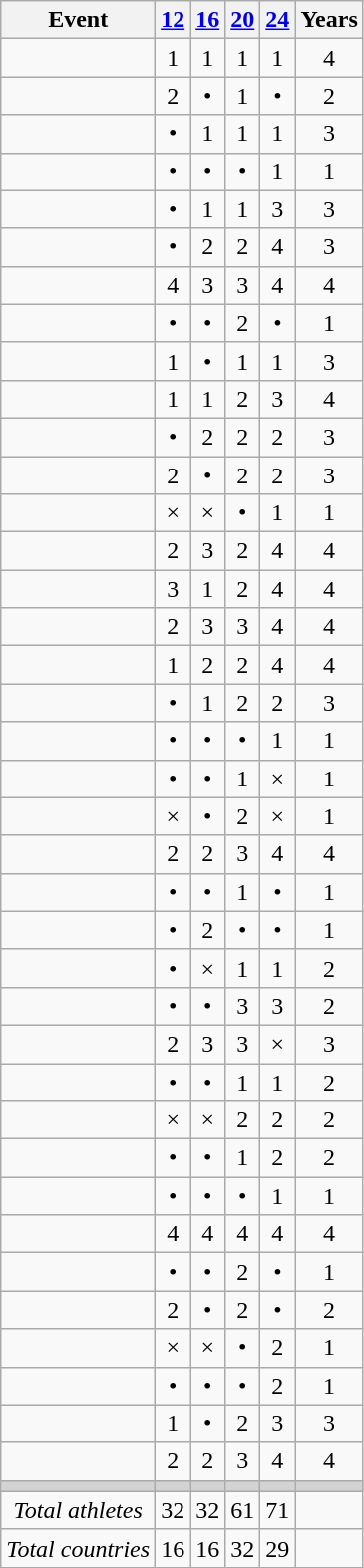<table class="wikitable" style="text-align:center">
<tr>
<th>Event</th>
<th><a href='#'>12</a></th>
<th><a href='#'>16</a></th>
<th><a href='#'>20</a></th>
<th><a href='#'>24</a></th>
<th>Years</th>
</tr>
<tr>
<td align=left></td>
<td>1</td>
<td>1</td>
<td>1</td>
<td>1</td>
<td>4</td>
</tr>
<tr>
<td align=left></td>
<td>2</td>
<td>•</td>
<td>1</td>
<td>•</td>
<td>2</td>
</tr>
<tr>
<td align=left></td>
<td>•</td>
<td>1</td>
<td>1</td>
<td>1</td>
<td>3</td>
</tr>
<tr>
<td align=left></td>
<td>•</td>
<td>•</td>
<td>•</td>
<td>1</td>
<td>1</td>
</tr>
<tr>
<td align=left></td>
<td>•</td>
<td>1</td>
<td>1</td>
<td>3</td>
<td>3</td>
</tr>
<tr>
<td align=left></td>
<td>•</td>
<td>2</td>
<td>2</td>
<td>4</td>
<td>3</td>
</tr>
<tr>
<td align=left></td>
<td>4</td>
<td>3</td>
<td>3</td>
<td>4</td>
<td>4</td>
</tr>
<tr>
<td align=left></td>
<td>•</td>
<td>•</td>
<td>2</td>
<td>•</td>
<td>1</td>
</tr>
<tr>
<td align=left></td>
<td>1</td>
<td>•</td>
<td>1</td>
<td>1</td>
<td>3</td>
</tr>
<tr>
<td align=left></td>
<td>1</td>
<td>1</td>
<td>2</td>
<td>3</td>
<td>4</td>
</tr>
<tr>
<td align=left></td>
<td>•</td>
<td>2</td>
<td>2</td>
<td>2</td>
<td>3</td>
</tr>
<tr>
<td align=left></td>
<td>2</td>
<td>•</td>
<td>2</td>
<td>2</td>
<td>3</td>
</tr>
<tr>
<td align=left></td>
<td>×</td>
<td>×</td>
<td>•</td>
<td>1</td>
<td>1</td>
</tr>
<tr>
<td align=left></td>
<td>2</td>
<td>3</td>
<td>2</td>
<td>4</td>
<td>4</td>
</tr>
<tr>
<td align=left></td>
<td>3</td>
<td>1</td>
<td>2</td>
<td>4</td>
<td>4</td>
</tr>
<tr>
<td align=left></td>
<td>2</td>
<td>3</td>
<td>3</td>
<td>4</td>
<td>4</td>
</tr>
<tr>
<td align=left></td>
<td>1</td>
<td>2</td>
<td>2</td>
<td>4</td>
<td>4</td>
</tr>
<tr>
<td align=left></td>
<td>•</td>
<td>1</td>
<td>2</td>
<td>2</td>
<td>3</td>
</tr>
<tr>
<td align=left></td>
<td>•</td>
<td>•</td>
<td>•</td>
<td>1</td>
<td>1</td>
</tr>
<tr>
<td align=left></td>
<td>•</td>
<td>•</td>
<td>1</td>
<td>×</td>
<td>1</td>
</tr>
<tr>
<td align=left></td>
<td>×</td>
<td>•</td>
<td>2</td>
<td>×</td>
<td>1</td>
</tr>
<tr>
<td align=left></td>
<td>2</td>
<td>2</td>
<td>3</td>
<td>4</td>
<td>4</td>
</tr>
<tr>
<td align=left></td>
<td>•</td>
<td>•</td>
<td>1</td>
<td>•</td>
<td>1</td>
</tr>
<tr>
<td align=left></td>
<td>•</td>
<td>2</td>
<td>•</td>
<td>•</td>
<td>1</td>
</tr>
<tr>
<td align=left></td>
<td>•</td>
<td>×</td>
<td>1</td>
<td>1</td>
<td>2</td>
</tr>
<tr>
<td align=left></td>
<td>•</td>
<td>•</td>
<td>3</td>
<td>3</td>
<td>2</td>
</tr>
<tr>
<td align=left></td>
<td>2</td>
<td>3</td>
<td>3</td>
<td>×</td>
<td>3</td>
</tr>
<tr>
<td align=left></td>
<td>•</td>
<td>•</td>
<td>1</td>
<td>1</td>
<td>2</td>
</tr>
<tr>
<td align=left></td>
<td>×</td>
<td>×</td>
<td>2</td>
<td>2</td>
<td>2</td>
</tr>
<tr>
<td align=left></td>
<td>•</td>
<td>•</td>
<td>1</td>
<td>2</td>
<td>2</td>
</tr>
<tr>
<td align=left></td>
<td>•</td>
<td>•</td>
<td>•</td>
<td>1</td>
<td>1</td>
</tr>
<tr>
<td align=left></td>
<td>4</td>
<td>4</td>
<td>4</td>
<td>4</td>
<td>4</td>
</tr>
<tr>
<td align=left></td>
<td>•</td>
<td>•</td>
<td>2</td>
<td>•</td>
<td>1</td>
</tr>
<tr>
<td align=left></td>
<td>2</td>
<td>•</td>
<td>2</td>
<td>•</td>
<td>2</td>
</tr>
<tr>
<td align=left></td>
<td>×</td>
<td>×</td>
<td>•</td>
<td>2</td>
<td>1</td>
</tr>
<tr>
<td align=left></td>
<td>•</td>
<td>•</td>
<td>•</td>
<td>2</td>
<td>1</td>
</tr>
<tr>
<td align=left></td>
<td>1</td>
<td>•</td>
<td>2</td>
<td>3</td>
<td>3</td>
</tr>
<tr>
<td align=left></td>
<td>2</td>
<td>2</td>
<td>3</td>
<td>4</td>
<td>4</td>
</tr>
<tr bgcolor=lightgray>
<td></td>
<td></td>
<td></td>
<td></td>
<td></td>
<td></td>
</tr>
<tr align=center>
<td><em>Total athletes</em></td>
<td>32</td>
<td>32</td>
<td>61</td>
<td>71</td>
<td></td>
</tr>
<tr align=center>
<td><em>Total countries</em></td>
<td>16</td>
<td>16</td>
<td>32</td>
<td>29</td>
<td></td>
</tr>
</table>
